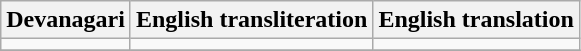<table class="wikitable">
<tr>
<th>Devanagari</th>
<th>English transliteration</th>
<th>English translation</th>
</tr>
<tr>
<td></td>
<td></td>
<td></td>
</tr>
<tr>
</tr>
</table>
